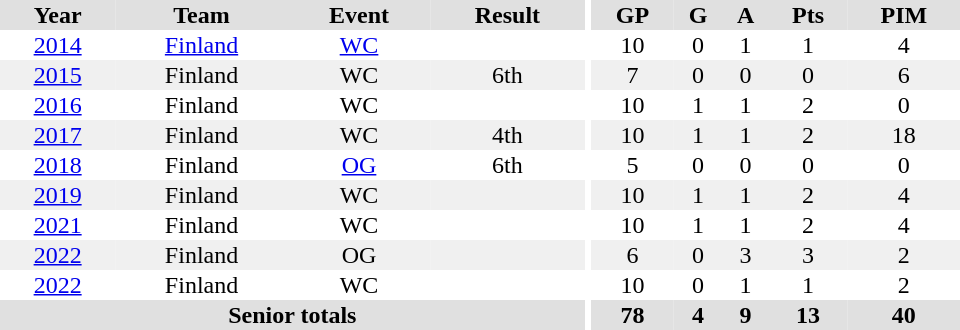<table border="0" cellpadding="1" cellspacing="0" ID="Table3" style="text-align:center; width:40em">
<tr ALIGN="center" bgcolor="#e0e0e0">
<th>Year</th>
<th>Team</th>
<th>Event</th>
<th>Result</th>
<th rowspan="99" bgcolor="#ffffff"></th>
<th>GP</th>
<th>G</th>
<th>A</th>
<th>Pts</th>
<th>PIM</th>
</tr>
<tr>
<td><a href='#'>2014</a></td>
<td><a href='#'>Finland</a></td>
<td><a href='#'>WC</a></td>
<td></td>
<td>10</td>
<td>0</td>
<td>1</td>
<td>1</td>
<td>4</td>
</tr>
<tr bgcolor="#f0f0f0">
<td><a href='#'>2015</a></td>
<td>Finland</td>
<td>WC</td>
<td>6th</td>
<td>7</td>
<td>0</td>
<td>0</td>
<td>0</td>
<td>6</td>
</tr>
<tr>
<td><a href='#'>2016</a></td>
<td>Finland</td>
<td>WC</td>
<td></td>
<td>10</td>
<td>1</td>
<td>1</td>
<td>2</td>
<td>0</td>
</tr>
<tr bgcolor="#f0f0f0">
<td><a href='#'>2017</a></td>
<td>Finland</td>
<td>WC</td>
<td>4th</td>
<td>10</td>
<td>1</td>
<td>1</td>
<td>2</td>
<td>18</td>
</tr>
<tr>
<td><a href='#'>2018</a></td>
<td>Finland</td>
<td><a href='#'>OG</a></td>
<td>6th</td>
<td>5</td>
<td>0</td>
<td>0</td>
<td>0</td>
<td>0</td>
</tr>
<tr bgcolor="#f0f0f0">
<td><a href='#'>2019</a></td>
<td>Finland</td>
<td>WC</td>
<td></td>
<td>10</td>
<td>1</td>
<td>1</td>
<td>2</td>
<td>4</td>
</tr>
<tr>
<td><a href='#'>2021</a></td>
<td>Finland</td>
<td>WC</td>
<td></td>
<td>10</td>
<td>1</td>
<td>1</td>
<td>2</td>
<td>4</td>
</tr>
<tr bgcolor="#f0f0f0">
<td><a href='#'>2022</a></td>
<td>Finland</td>
<td>OG</td>
<td></td>
<td>6</td>
<td>0</td>
<td>3</td>
<td>3</td>
<td>2</td>
</tr>
<tr>
<td><a href='#'>2022</a></td>
<td>Finland</td>
<td>WC</td>
<td></td>
<td>10</td>
<td>0</td>
<td>1</td>
<td>1</td>
<td>2</td>
</tr>
<tr bgcolor="#e0e0e0">
<th colspan="4">Senior totals</th>
<th>78</th>
<th>4</th>
<th>9</th>
<th>13</th>
<th>40</th>
</tr>
</table>
